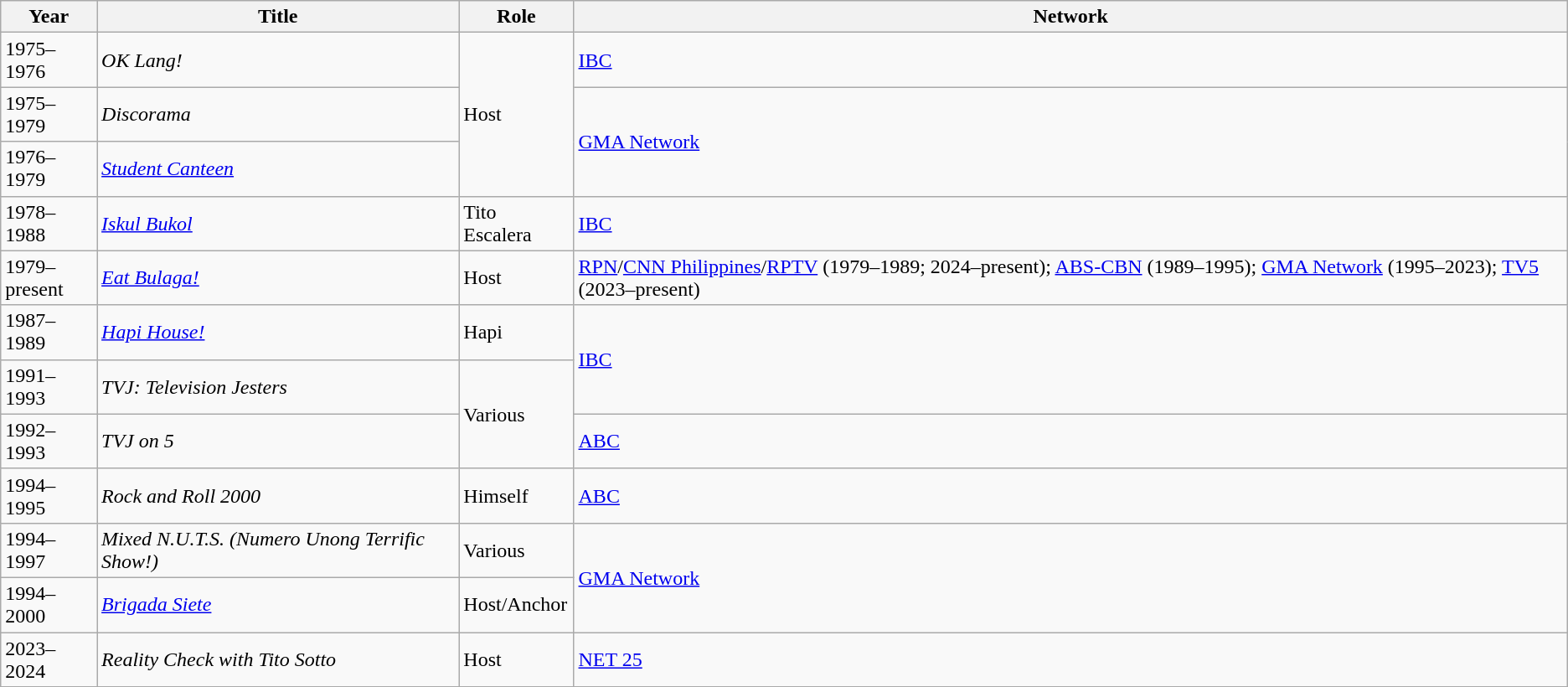<table class="wikitable">
<tr>
<th>Year</th>
<th>Title</th>
<th>Role</th>
<th>Network</th>
</tr>
<tr>
<td>1975–1976</td>
<td><em>OK Lang!</em></td>
<td rowspan="3">Host</td>
<td><a href='#'>IBC</a></td>
</tr>
<tr>
<td>1975–1979</td>
<td><em>Discorama</em></td>
<td rowspan="2"><a href='#'>GMA Network</a></td>
</tr>
<tr>
<td>1976–1979</td>
<td><em><a href='#'>Student Canteen</a></em></td>
</tr>
<tr>
<td>1978–1988</td>
<td><em><a href='#'>Iskul Bukol</a></em></td>
<td>Tito Escalera</td>
<td><a href='#'>IBC</a></td>
</tr>
<tr>
<td>1979–<br>present</td>
<td><em><a href='#'>Eat Bulaga!</a></em></td>
<td>Host</td>
<td><a href='#'>RPN</a>/<a href='#'>CNN Philippines</a>/<a href='#'>RPTV</a> (1979–1989; 2024–present); <a href='#'>ABS-CBN</a> (1989–1995); <a href='#'>GMA Network</a> (1995–2023); <a href='#'>TV5</a> (2023–present)</td>
</tr>
<tr>
<td>1987–1989</td>
<td><em><a href='#'>Hapi House!</a></em></td>
<td>Hapi</td>
<td rowspan="2"><a href='#'>IBC</a></td>
</tr>
<tr>
<td>1991–1993</td>
<td><em>TVJ: Television Jesters</em></td>
<td rowspan="2">Various</td>
</tr>
<tr>
<td>1992–1993</td>
<td><em>TVJ on 5</em></td>
<td><a href='#'>ABC</a></td>
</tr>
<tr>
<td>1994–1995</td>
<td><em>Rock and Roll 2000</em></td>
<td>Himself</td>
<td><a href='#'>ABC</a></td>
</tr>
<tr>
<td>1994–1997</td>
<td><em>Mixed N.U.T.S. (Numero Unong Terrific Show!)</em></td>
<td>Various</td>
<td rowspan="2"><a href='#'>GMA Network</a></td>
</tr>
<tr>
<td>1994–2000</td>
<td><em><a href='#'>Brigada Siete</a></em></td>
<td>Host/Anchor</td>
</tr>
<tr>
<td>2023–2024</td>
<td><em>Reality Check with Tito Sotto</em></td>
<td rowspan="2">Host</td>
<td><a href='#'>NET 25</a></td>
</tr>
<tr>
</tr>
</table>
